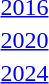<table>
<tr>
<td><a href='#'>2016</a></td>
<td></td>
<td></td>
<td></td>
</tr>
<tr>
<td><a href='#'>2020</a></td>
<td></td>
<td></td>
<td></td>
</tr>
<tr>
<td><a href='#'>2024</a></td>
<td></td>
<td></td>
<td></td>
</tr>
</table>
